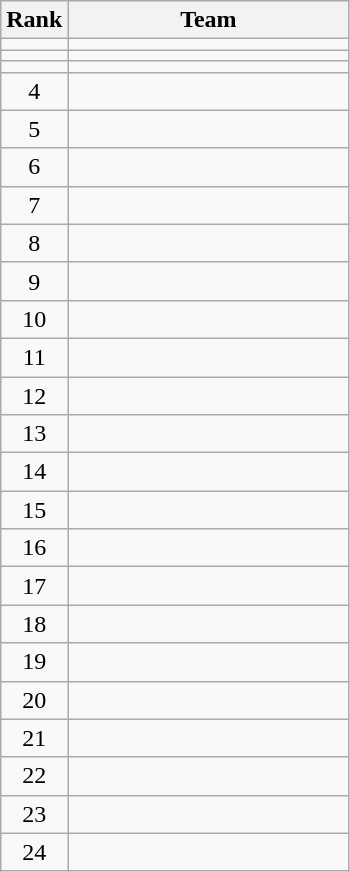<table class=wikitable style="text-align:center;">
<tr>
<th>Rank</th>
<th width=180>Team</th>
</tr>
<tr>
<td></td>
<td align=left></td>
</tr>
<tr>
<td></td>
<td align=left></td>
</tr>
<tr>
<td></td>
<td align=left></td>
</tr>
<tr>
<td>4</td>
<td align=left></td>
</tr>
<tr>
<td>5</td>
<td align=left></td>
</tr>
<tr>
<td>6</td>
<td align=left></td>
</tr>
<tr>
<td>7</td>
<td align=left></td>
</tr>
<tr>
<td>8</td>
<td align=left></td>
</tr>
<tr>
<td>9</td>
<td align=left></td>
</tr>
<tr>
<td>10</td>
<td align=left></td>
</tr>
<tr>
<td>11</td>
<td align=left></td>
</tr>
<tr>
<td>12</td>
<td align=left></td>
</tr>
<tr>
<td>13</td>
<td align=left></td>
</tr>
<tr>
<td>14</td>
<td align=left></td>
</tr>
<tr>
<td>15</td>
<td align=left></td>
</tr>
<tr>
<td>16</td>
<td align=left></td>
</tr>
<tr>
<td>17</td>
<td align=left></td>
</tr>
<tr>
<td>18</td>
<td align=left></td>
</tr>
<tr>
<td>19</td>
<td align=left></td>
</tr>
<tr>
<td>20</td>
<td align=left></td>
</tr>
<tr>
<td>21</td>
<td align=left></td>
</tr>
<tr>
<td>22</td>
<td align=left></td>
</tr>
<tr>
<td>23</td>
<td align=left></td>
</tr>
<tr>
<td>24</td>
<td align=left></td>
</tr>
</table>
